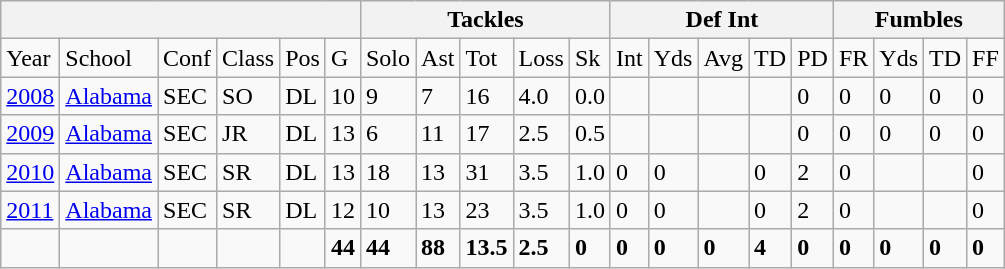<table class="wikitable">
<tr>
<th colspan="6" style="font-weight:bold;"></th>
<th colspan="5" style="font-weight:bold;">Tackles</th>
<th colspan="5" style="font-weight:bold;">Def Int</th>
<th colspan="4" style="font-weight:bold;">Fumbles</th>
</tr>
<tr>
<td>Year</td>
<td>School</td>
<td>Conf</td>
<td>Class</td>
<td>Pos</td>
<td>G</td>
<td>Solo</td>
<td>Ast</td>
<td>Tot</td>
<td>Loss</td>
<td>Sk</td>
<td>Int</td>
<td>Yds</td>
<td>Avg</td>
<td>TD</td>
<td>PD</td>
<td>FR</td>
<td>Yds</td>
<td>TD</td>
<td>FF</td>
</tr>
<tr>
<td><a href='#'>2008</a></td>
<td><a href='#'>Alabama</a></td>
<td>SEC</td>
<td>SO</td>
<td>DL</td>
<td>10</td>
<td>9</td>
<td>7</td>
<td>16</td>
<td>4.0</td>
<td>0.0</td>
<td></td>
<td></td>
<td></td>
<td></td>
<td>0</td>
<td>0</td>
<td>0</td>
<td>0</td>
<td>0</td>
</tr>
<tr>
<td><a href='#'>2009</a></td>
<td><a href='#'>Alabama</a></td>
<td>SEC</td>
<td>JR</td>
<td>DL</td>
<td>13</td>
<td>6</td>
<td>11</td>
<td>17</td>
<td>2.5</td>
<td>0.5</td>
<td></td>
<td></td>
<td></td>
<td></td>
<td>0</td>
<td>0</td>
<td>0</td>
<td>0</td>
<td>0</td>
</tr>
<tr>
<td><a href='#'>2010</a></td>
<td><a href='#'>Alabama</a></td>
<td>SEC</td>
<td>SR</td>
<td>DL</td>
<td>13</td>
<td>18</td>
<td>13</td>
<td>31</td>
<td>3.5</td>
<td>1.0</td>
<td>0</td>
<td>0</td>
<td></td>
<td>0</td>
<td>2</td>
<td>0</td>
<td></td>
<td></td>
<td>0</td>
</tr>
<tr>
<td><a href='#'>2011</a></td>
<td><a href='#'>Alabama</a></td>
<td>SEC</td>
<td>SR</td>
<td>DL</td>
<td>12</td>
<td>10</td>
<td>13</td>
<td>23</td>
<td>3.5</td>
<td>1.0</td>
<td>0</td>
<td>0</td>
<td></td>
<td>0</td>
<td>2</td>
<td>0</td>
<td></td>
<td></td>
<td>0</td>
</tr>
<tr>
<td style="font-weight:bold;"></td>
<td style="font-weight:bold;"></td>
<td style="font-weight:bold;"></td>
<td style="font-weight:bold;"></td>
<td style="font-weight:bold;"></td>
<td style="font-weight:bold;">44</td>
<td style="font-weight:bold;">44</td>
<td style="font-weight:bold;">88</td>
<td style="font-weight:bold;">13.5</td>
<td style="font-weight:bold;">2.5</td>
<td style="font-weight:bold;">0</td>
<td style="font-weight:bold;">0</td>
<td style="font-weight:bold;">0</td>
<td style="font-weight:bold;">0</td>
<td style="font-weight:bold;">4</td>
<td style="font-weight:bold;">0</td>
<td style="font-weight:bold;">0</td>
<td style="font-weight:bold;">0</td>
<td style="font-weight:bold;">0</td>
<td style="font-weight:bold;">0</td>
</tr>
</table>
